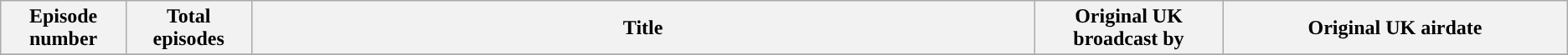<table class="wikitable plainrowheaders ">
<tr>
<th style="width:8%">Episode number</th>
<th style="width:8%">Total episodes</th>
<th style="width:50%">Title</th>
<th style="width:12%">Original UK broadcast by</th>
<th style="width:22%">Original UK airdate</th>
</tr>
<tr>
</tr>
</table>
